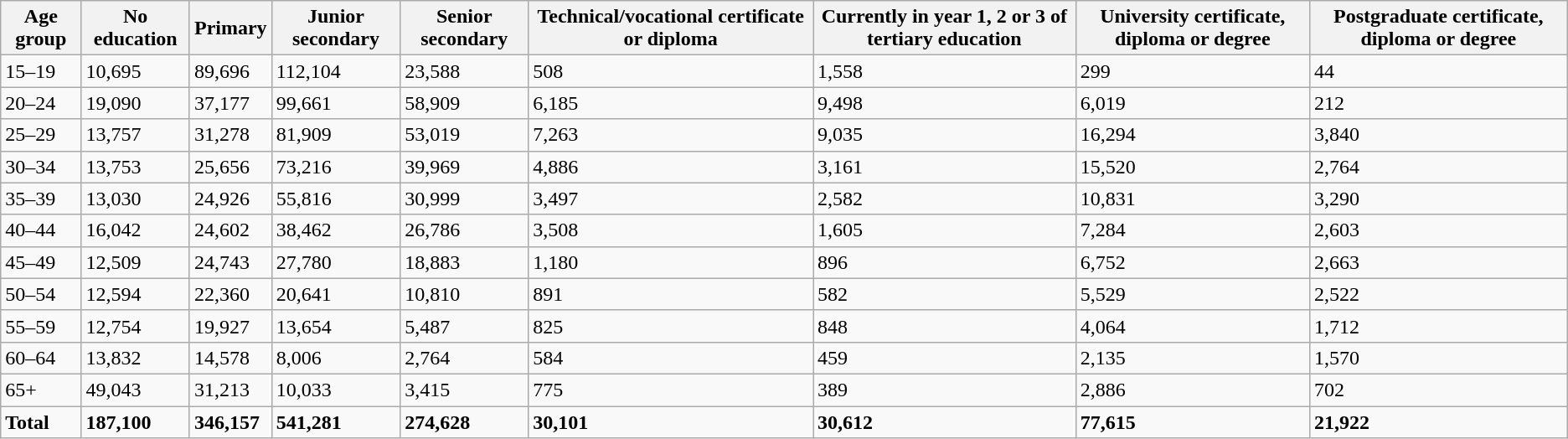<table class="wikitable">
<tr>
<th>Age group</th>
<th>No education</th>
<th>Primary</th>
<th>Junior secondary</th>
<th>Senior secondary</th>
<th>Technical/vocational certificate or diploma</th>
<th>Currently in year 1, 2 or 3 of tertiary education</th>
<th>University certificate, diploma or degree</th>
<th>Postgraduate certificate, diploma or degree</th>
</tr>
<tr>
<td>15–19</td>
<td>10,695</td>
<td>89,696</td>
<td>112,104</td>
<td>23,588</td>
<td>508</td>
<td>1,558</td>
<td>299</td>
<td>44</td>
</tr>
<tr>
<td>20–24</td>
<td>19,090</td>
<td>37,177</td>
<td>99,661</td>
<td>58,909</td>
<td>6,185</td>
<td>9,498</td>
<td>6,019</td>
<td>212</td>
</tr>
<tr>
<td>25–29</td>
<td>13,757</td>
<td>31,278</td>
<td>81,909</td>
<td>53,019</td>
<td>7,263</td>
<td>9,035</td>
<td>16,294</td>
<td>3,840</td>
</tr>
<tr>
<td>30–34</td>
<td>13,753</td>
<td>25,656</td>
<td>73,216</td>
<td>39,969</td>
<td>4,886</td>
<td>3,161</td>
<td>15,520</td>
<td>2,764</td>
</tr>
<tr>
<td>35–39</td>
<td>13,030</td>
<td>24,926</td>
<td>55,816</td>
<td>30,999</td>
<td>3,497</td>
<td>2,582</td>
<td>10,831</td>
<td>3,290</td>
</tr>
<tr>
<td>40–44</td>
<td>16,042</td>
<td>24,602</td>
<td>38,462</td>
<td>26,786</td>
<td>3,508</td>
<td>1,605</td>
<td>7,284</td>
<td>2,603</td>
</tr>
<tr>
<td>45–49</td>
<td>12,509</td>
<td>24,743</td>
<td>27,780</td>
<td>18,883</td>
<td>1,180</td>
<td>896</td>
<td>6,752</td>
<td>2,663</td>
</tr>
<tr>
<td>50–54</td>
<td>12,594</td>
<td>22,360</td>
<td>20,641</td>
<td>10,810</td>
<td>891</td>
<td>582</td>
<td>5,529</td>
<td>2,522</td>
</tr>
<tr>
<td>55–59</td>
<td>12,754</td>
<td>19,927</td>
<td>13,654</td>
<td>5,487</td>
<td>825</td>
<td>848</td>
<td>4,064</td>
<td>1,712</td>
</tr>
<tr>
<td>60–64</td>
<td>13,832</td>
<td>14,578</td>
<td>8,006</td>
<td>2,764</td>
<td>584</td>
<td>459</td>
<td>2,135</td>
<td>1,570</td>
</tr>
<tr>
<td>65+</td>
<td>49,043</td>
<td>31,213</td>
<td>10,033</td>
<td>3,415</td>
<td>775</td>
<td>389</td>
<td>2,886</td>
<td>702</td>
</tr>
<tr>
<td><strong>Total</strong></td>
<td><strong>187,100</strong></td>
<td><strong>346,157</strong></td>
<td><strong>541,281</strong></td>
<td><strong>274,628</strong></td>
<td><strong>30,101</strong></td>
<td><strong>30,612</strong></td>
<td><strong>77,615</strong></td>
<td><strong>21,922</strong></td>
</tr>
</table>
